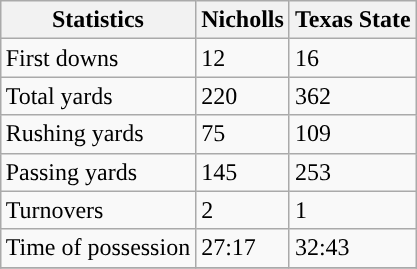<table class="wikitable" style="float: right;">
<tr>
<th>Statistics</th>
<th>Nicholls</th>
<th>Texas State</th>
</tr>
<tr>
<td>First downs</td>
<td>12</td>
<td>16</td>
</tr>
<tr>
<td>Total yards</td>
<td>220</td>
<td>362</td>
</tr>
<tr>
<td>Rushing yards</td>
<td>75</td>
<td>109</td>
</tr>
<tr>
<td>Passing yards</td>
<td>145</td>
<td>253</td>
</tr>
<tr>
<td>Turnovers</td>
<td>2</td>
<td>1</td>
</tr>
<tr>
<td>Time of possession</td>
<td>27:17</td>
<td>32:43</td>
</tr>
<tr>
</tr>
</table>
